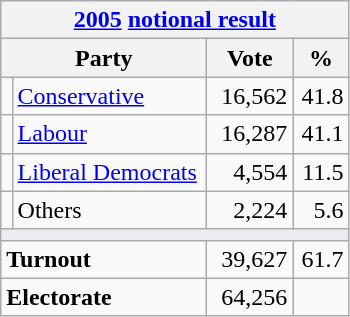<table class="wikitable">
<tr>
<th colspan="4"><a href='#'>2005</a> <a href='#'>notional result</a></th>
</tr>
<tr>
<th bgcolor="#DDDDFF" width="130px" colspan="2">Party</th>
<th bgcolor="#DDDDFF" width="50px">Vote</th>
<th bgcolor="#DDDDFF" width="30px">%</th>
</tr>
<tr>
<td></td>
<td><a href='#'>Conservative</a></td>
<td align=right>16,562</td>
<td align=right>41.8</td>
</tr>
<tr>
<td></td>
<td><a href='#'>Labour</a></td>
<td align=right>16,287</td>
<td align=right>41.1</td>
</tr>
<tr>
<td></td>
<td><a href='#'>Liberal Democrats</a></td>
<td align=right>4,554</td>
<td align=right>11.5</td>
</tr>
<tr>
<td></td>
<td>Others</td>
<td align=right>2,224</td>
<td align=right>5.6</td>
</tr>
<tr>
<td colspan="4" bgcolor="#EAECF0"></td>
</tr>
<tr>
<td colspan="2"><strong>Turnout</strong></td>
<td align=right>39,627</td>
<td align=right>61.7</td>
</tr>
<tr>
<td colspan="2"><strong>Electorate</strong></td>
<td align=right>64,256</td>
</tr>
</table>
